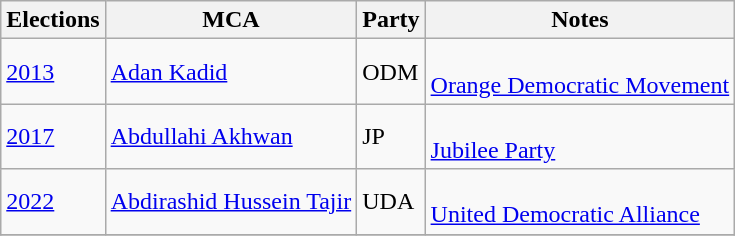<table class="wikitable">
<tr>
<th>Elections</th>
<th>MCA</th>
<th>Party</th>
<th>Notes</th>
</tr>
<tr>
<td><a href='#'>2013</a></td>
<td><a href='#'>Adan Kadid </a></td>
<td>ODM</td>
<td><br><a href='#'>Orange Democratic Movement</a></td>
</tr>
<tr>
<td><a href='#'>2017</a></td>
<td><a href='#'>Abdullahi Akhwan</a></td>
<td>JP</td>
<td><br><a href='#'>Jubilee Party</a></td>
</tr>
<tr>
<td><a href='#'>2022</a></td>
<td><a href='#'>Abdirashid Hussein Tajir </a></td>
<td>UDA</td>
<td><br><a href='#'>United Democratic Alliance</a></td>
</tr>
<tr>
</tr>
</table>
